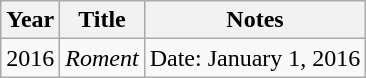<table class="wikitable">
<tr>
<th>Year</th>
<th>Title</th>
<th>Notes</th>
</tr>
<tr>
<td>2016</td>
<td><em>Roment</em></td>
<td>Date: January 1, 2016</td>
</tr>
</table>
